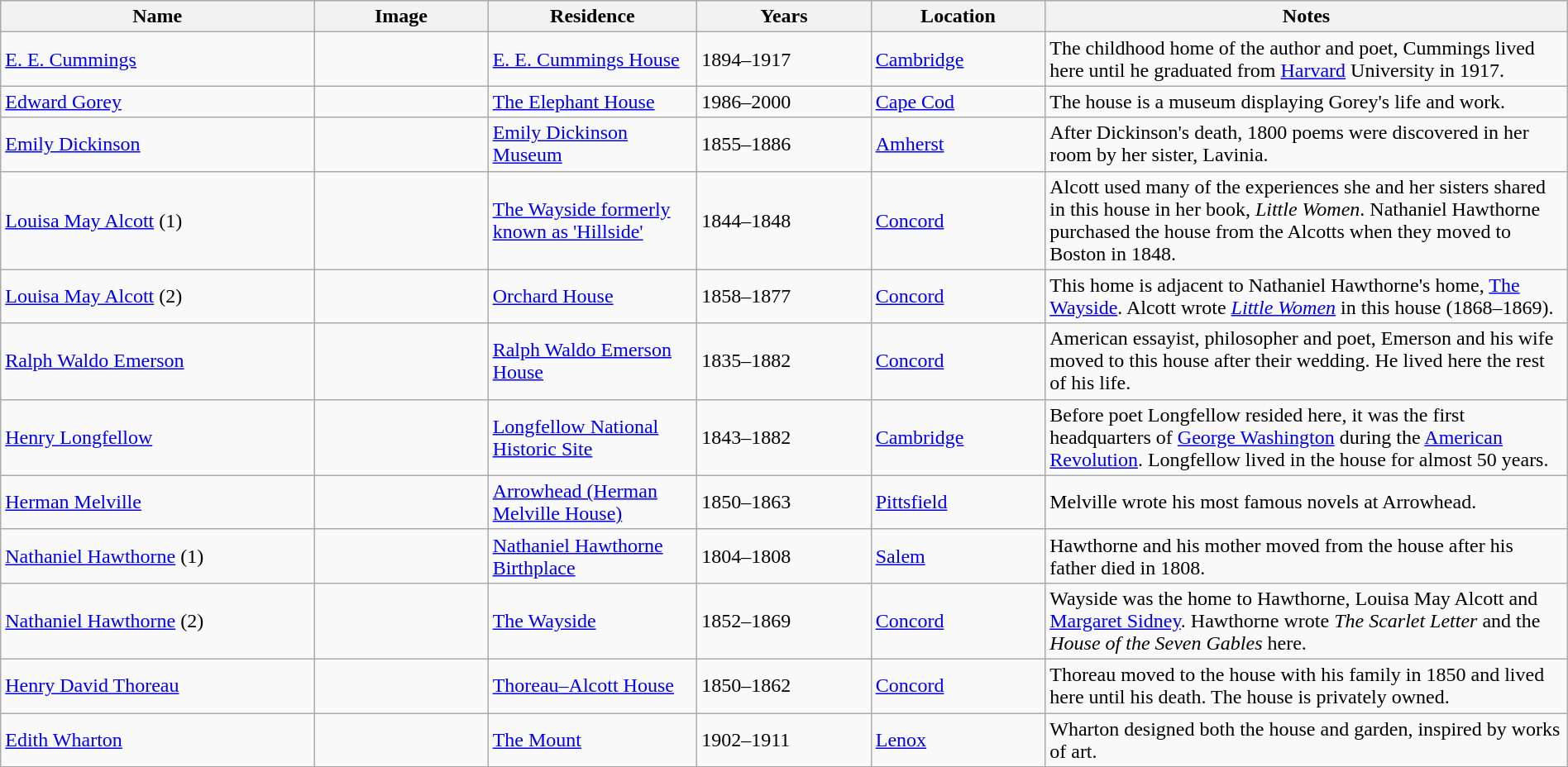<table class="wikitable sortable" style="width: 100%">
<tr>
<th width="18%">Name</th>
<th width="10%">Image</th>
<th width="12%">Residence</th>
<th width="10%">Years</th>
<th width="10%">Location</th>
<th width="30%">Notes</th>
</tr>
<tr>
<td><a href='#'>E. E. Cummings</a></td>
<td></td>
<td><a href='#'>E. E. Cummings House</a></td>
<td>1894–1917</td>
<td><a href='#'>Cambridge</a> <br></td>
<td>The childhood home of the author and poet, Cummings lived here until he graduated from <a href='#'>Harvard</a> University in 1917.</td>
</tr>
<tr>
<td><a href='#'>Edward Gorey</a></td>
<td></td>
<td><a href='#'>The Elephant House</a></td>
<td>1986–2000</td>
<td><a href='#'>Cape Cod</a> <br> </td>
<td>The house is a museum displaying Gorey's life and work.</td>
</tr>
<tr>
<td><a href='#'>Emily Dickinson</a></td>
<td></td>
<td><a href='#'>Emily Dickinson Museum</a></td>
<td>1855–1886</td>
<td><a href='#'>Amherst</a><br> </td>
<td>After Dickinson's death, 1800 poems were discovered in her room by her sister, Lavinia.</td>
</tr>
<tr>
<td><a href='#'>Louisa May Alcott</a> (1)</td>
<td></td>
<td><a href='#'>The Wayside formerly known as 'Hillside'</a></td>
<td>1844–1848</td>
<td><a href='#'>Concord</a> <br> </td>
<td>Alcott used many of the experiences she and her sisters shared in this house in her book, <em>Little Women</em>. Nathaniel Hawthorne purchased the house from the Alcotts when they moved to Boston in 1848.</td>
</tr>
<tr>
<td><a href='#'>Louisa May Alcott</a> (2)</td>
<td></td>
<td><a href='#'>Orchard House</a></td>
<td>1858–1877</td>
<td><a href='#'>Concord</a> <br> </td>
<td>This home is adjacent to Nathaniel Hawthorne's home, <a href='#'>The Wayside</a>. Alcott wrote <em><a href='#'>Little Women</a></em> in this house (1868–1869).</td>
</tr>
<tr>
<td><a href='#'>Ralph Waldo Emerson</a></td>
<td></td>
<td><a href='#'>Ralph Waldo Emerson House</a></td>
<td>1835–1882</td>
<td><a href='#'>Concord</a> <br> </td>
<td>American essayist, philosopher and poet, Emerson and his wife moved to this house after their wedding. He lived here the rest of his life.</td>
</tr>
<tr>
<td><a href='#'>Henry Longfellow</a></td>
<td></td>
<td><a href='#'>Longfellow National Historic Site</a></td>
<td>1843–1882</td>
<td><a href='#'>Cambridge</a> <br></td>
<td>Before poet Longfellow resided here, it was the first headquarters of <a href='#'>George Washington</a> during the <a href='#'>American Revolution</a>. Longfellow lived in the house for almost 50 years.</td>
</tr>
<tr>
<td><a href='#'>Herman Melville</a></td>
<td></td>
<td><a href='#'>Arrowhead (Herman Melville House)</a></td>
<td>1850–1863</td>
<td><a href='#'>Pittsfield</a> <br> </td>
<td>Melville wrote his most famous novels at Arrowhead.</td>
</tr>
<tr>
<td><a href='#'>Nathaniel Hawthorne</a> (1)</td>
<td></td>
<td><a href='#'>Nathaniel Hawthorne Birthplace</a></td>
<td>1804–1808</td>
<td><a href='#'>Salem</a> <br> </td>
<td>Hawthorne and his mother moved from the house after his father died in 1808.</td>
</tr>
<tr>
<td><a href='#'>Nathaniel Hawthorne</a> (2)</td>
<td></td>
<td><a href='#'>The Wayside</a></td>
<td>1852–1869</td>
<td><a href='#'>Concord</a> <br> </td>
<td>Wayside was the home to Hawthorne, Louisa May Alcott and <a href='#'>Margaret Sidney</a>. Hawthorne wrote <em>The Scarlet Letter</em> and the <em>House of the Seven Gables</em> here.</td>
</tr>
<tr>
<td><a href='#'>Henry David Thoreau</a></td>
<td></td>
<td><a href='#'>Thoreau–Alcott House</a></td>
<td>1850–1862</td>
<td><a href='#'>Concord</a> <br> </td>
<td>Thoreau moved to the house with his family in 1850 and lived here until his death. The house is privately owned.</td>
</tr>
<tr>
<td><a href='#'>Edith Wharton</a></td>
<td></td>
<td><a href='#'>The Mount</a></td>
<td>1902–1911</td>
<td><a href='#'>Lenox</a> <br> </td>
<td>Wharton designed both the house and garden, inspired by works of art.</td>
</tr>
<tr>
</tr>
</table>
